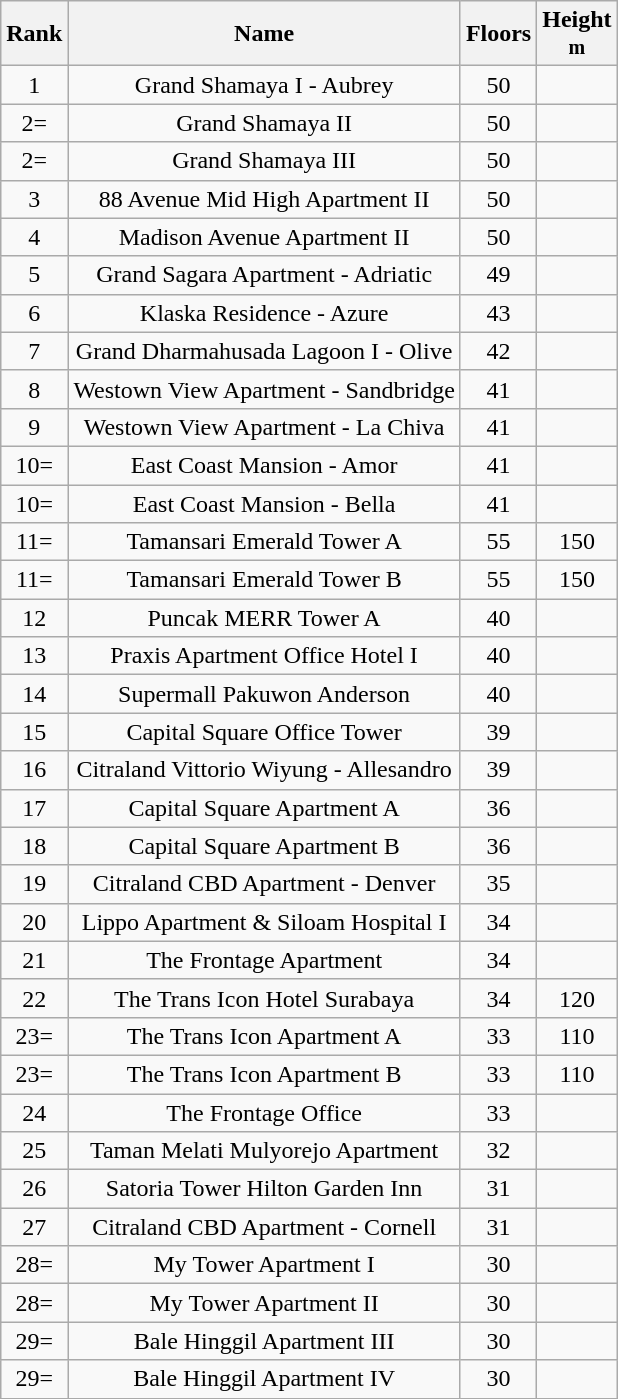<table class="wikitable sortable" style="text-align: center">
<tr>
<th>Rank</th>
<th>Name</th>
<th>Floors</th>
<th>Height<br><small>m</small></th>
</tr>
<tr>
<td>1</td>
<td>Grand Shamaya I - Aubrey</td>
<td>50</td>
<td></td>
</tr>
<tr>
<td>2=</td>
<td>Grand Shamaya II</td>
<td>50</td>
<td></td>
</tr>
<tr>
<td>2=</td>
<td>Grand Shamaya III</td>
<td>50</td>
<td></td>
</tr>
<tr>
<td>3</td>
<td>88 Avenue Mid High Apartment II</td>
<td>50</td>
<td></td>
</tr>
<tr>
<td>4</td>
<td>Madison Avenue Apartment II</td>
<td>50</td>
<td></td>
</tr>
<tr>
<td>5</td>
<td>Grand Sagara Apartment - Adriatic</td>
<td>49</td>
<td></td>
</tr>
<tr>
<td>6</td>
<td>Klaska Residence - Azure</td>
<td>43</td>
<td></td>
</tr>
<tr>
<td>7</td>
<td>Grand Dharmahusada Lagoon I - Olive</td>
<td>42</td>
<td></td>
</tr>
<tr>
<td>8</td>
<td>Westown View Apartment - Sandbridge</td>
<td>41</td>
<td></td>
</tr>
<tr>
<td>9</td>
<td>Westown View Apartment - La Chiva</td>
<td>41</td>
<td></td>
</tr>
<tr>
<td>10=</td>
<td>East Coast Mansion - Amor</td>
<td>41</td>
<td></td>
</tr>
<tr>
<td>10=</td>
<td>East Coast Mansion - Bella</td>
<td>41</td>
<td></td>
</tr>
<tr>
<td>11=</td>
<td>Tamansari Emerald Tower A</td>
<td>55</td>
<td>150</td>
</tr>
<tr>
<td>11=</td>
<td>Tamansari Emerald Tower B</td>
<td>55</td>
<td>150</td>
</tr>
<tr>
<td>12</td>
<td>Puncak MERR Tower A</td>
<td>40</td>
<td></td>
</tr>
<tr>
<td>13</td>
<td>Praxis Apartment Office Hotel I</td>
<td>40</td>
<td></td>
</tr>
<tr>
<td>14</td>
<td>Supermall Pakuwon Anderson</td>
<td>40</td>
<td></td>
</tr>
<tr>
<td>15</td>
<td>Capital Square Office Tower</td>
<td>39</td>
<td></td>
</tr>
<tr>
<td>16</td>
<td>Citraland Vittorio Wiyung - Allesandro</td>
<td>39</td>
<td></td>
</tr>
<tr>
<td>17</td>
<td>Capital Square Apartment A</td>
<td>36</td>
<td></td>
</tr>
<tr>
<td>18</td>
<td>Capital Square Apartment B</td>
<td>36</td>
<td></td>
</tr>
<tr>
<td>19</td>
<td>Citraland CBD Apartment - Denver</td>
<td>35</td>
<td></td>
</tr>
<tr>
<td>20</td>
<td>Lippo Apartment & Siloam Hospital I</td>
<td>34</td>
<td></td>
</tr>
<tr>
<td>21</td>
<td>The Frontage Apartment</td>
<td>34</td>
<td></td>
</tr>
<tr>
<td>22</td>
<td>The Trans Icon Hotel Surabaya</td>
<td>34</td>
<td>120</td>
</tr>
<tr>
<td>23=</td>
<td>The Trans Icon Apartment A</td>
<td>33</td>
<td>110</td>
</tr>
<tr>
<td>23=</td>
<td>The Trans Icon Apartment B</td>
<td>33</td>
<td>110</td>
</tr>
<tr>
<td>24</td>
<td>The Frontage Office</td>
<td>33</td>
<td></td>
</tr>
<tr>
<td>25</td>
<td>Taman Melati Mulyorejo Apartment</td>
<td>32</td>
<td></td>
</tr>
<tr>
<td>26</td>
<td>Satoria Tower Hilton Garden Inn</td>
<td>31</td>
<td></td>
</tr>
<tr>
<td>27</td>
<td>Citraland CBD Apartment - Cornell</td>
<td>31</td>
<td></td>
</tr>
<tr>
<td>28=</td>
<td>My Tower Apartment I</td>
<td>30</td>
<td></td>
</tr>
<tr>
<td>28=</td>
<td>My Tower Apartment II</td>
<td>30</td>
<td></td>
</tr>
<tr>
<td>29=</td>
<td>Bale Hinggil Apartment III</td>
<td>30</td>
<td></td>
</tr>
<tr>
<td>29=</td>
<td>Bale Hinggil Apartment IV</td>
<td>30</td>
<td></td>
</tr>
<tr>
</tr>
</table>
